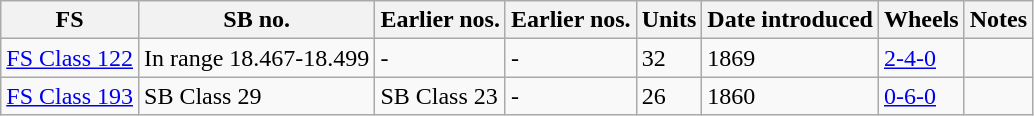<table class="wikitable">
<tr>
<th>FS</th>
<th>SB no.</th>
<th>Earlier nos.</th>
<th>Earlier nos.</th>
<th>Units</th>
<th>Date introduced</th>
<th>Wheels</th>
<th>Notes</th>
</tr>
<tr>
<td><a href='#'>FS Class 122</a></td>
<td>In range 18.467-18.499</td>
<td>-</td>
<td>-</td>
<td>32</td>
<td>1869</td>
<td><a href='#'>2-4-0</a></td>
<td></td>
</tr>
<tr>
<td><a href='#'>FS Class 193</a></td>
<td>SB Class 29</td>
<td>SB Class 23</td>
<td>-</td>
<td>26</td>
<td>1860</td>
<td><a href='#'>0-6-0</a></td>
<td></td>
</tr>
</table>
